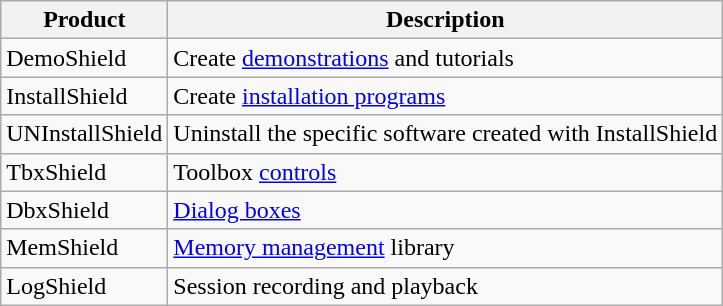<table class="wikitable sortable">
<tr>
<th>Product</th>
<th>Description</th>
</tr>
<tr>
<td>DemoShield</td>
<td>Create <a href='#'>demonstrations</a> and tutorials</td>
</tr>
<tr>
<td>InstallShield</td>
<td>Create <a href='#'>installation programs</a></td>
</tr>
<tr>
<td>UNInstallShield</td>
<td>Uninstall the specific software created with InstallShield</td>
</tr>
<tr>
<td>TbxShield</td>
<td>Toolbox <a href='#'>controls</a></td>
</tr>
<tr>
<td>DbxShield</td>
<td><a href='#'>Dialog boxes</a></td>
</tr>
<tr>
<td>MemShield</td>
<td><a href='#'>Memory management</a> library</td>
</tr>
<tr>
<td>LogShield</td>
<td>Session recording and playback</td>
</tr>
</table>
